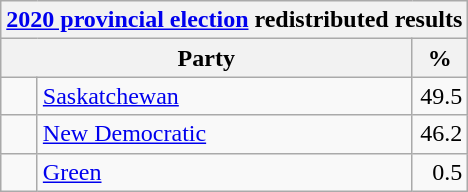<table class="wikitable">
<tr>
<th colspan="4"><a href='#'>2020 provincial election</a> redistributed results</th>
</tr>
<tr>
<th bgcolor="#DDDDFF" width="130px" colspan="2">Party</th>
<th bgcolor="#DDDDFF" width="30px">%</th>
</tr>
<tr>
<td> </td>
<td><a href='#'>Saskatchewan</a></td>
<td align=right>49.5</td>
</tr>
<tr>
<td> </td>
<td><a href='#'>New Democratic</a></td>
<td align=right>46.2</td>
</tr>
<tr>
<td> </td>
<td><a href='#'>Green</a></td>
<td align=right>0.5</td>
</tr>
</table>
